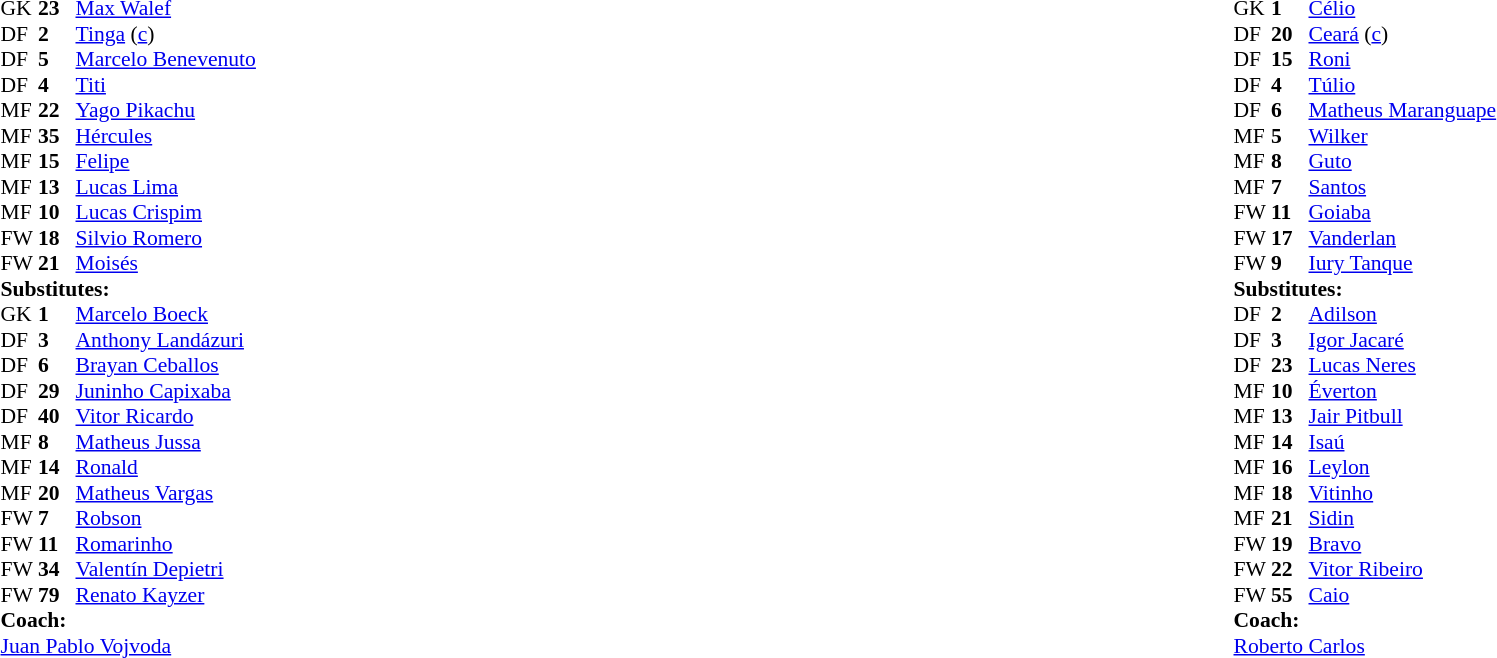<table width="100%">
<tr>
<td valign="top" width="40%"><br><table style="font-size:90%" cellspacing="0" cellpadding="0">
<tr>
<th width=25></th>
<th width=25></th>
</tr>
<tr>
<td>GK</td>
<td><strong>23</strong></td>
<td> <a href='#'>Max Walef</a></td>
</tr>
<tr>
<td>DF</td>
<td><strong>2</strong></td>
<td> <a href='#'>Tinga</a> (<a href='#'>c</a>)</td>
</tr>
<tr>
<td>DF</td>
<td><strong>5</strong></td>
<td> <a href='#'>Marcelo Benevenuto</a></td>
</tr>
<tr>
<td>DF</td>
<td><strong>4</strong></td>
<td> <a href='#'>Titi</a></td>
</tr>
<tr>
<td>MF</td>
<td><strong>22</strong></td>
<td> <a href='#'>Yago Pikachu</a></td>
</tr>
<tr>
<td>MF</td>
<td><strong>35</strong></td>
<td> <a href='#'>Hércules</a></td>
<td></td>
<td></td>
</tr>
<tr>
<td>MF</td>
<td><strong>15</strong></td>
<td> <a href='#'>Felipe</a></td>
<td></td>
<td></td>
</tr>
<tr>
<td>MF</td>
<td><strong>13</strong></td>
<td> <a href='#'>Lucas Lima</a></td>
</tr>
<tr>
<td>MF</td>
<td><strong>10</strong></td>
<td> <a href='#'>Lucas Crispim</a></td>
<td></td>
<td></td>
</tr>
<tr>
<td>FW</td>
<td><strong>18</strong></td>
<td> <a href='#'>Silvio Romero</a></td>
<td></td>
<td></td>
</tr>
<tr>
<td>FW</td>
<td><strong>21</strong></td>
<td> <a href='#'>Moisés</a></td>
<td></td>
<td></td>
</tr>
<tr>
<td colspan=3><strong>Substitutes:</strong></td>
</tr>
<tr>
<td>GK</td>
<td><strong>1</strong></td>
<td> <a href='#'>Marcelo Boeck</a></td>
</tr>
<tr>
<td>DF</td>
<td><strong>3</strong></td>
<td> <a href='#'>Anthony Landázuri</a></td>
</tr>
<tr>
<td>DF</td>
<td><strong>6</strong></td>
<td> <a href='#'>Brayan Ceballos</a></td>
</tr>
<tr>
<td>DF</td>
<td><strong>29</strong></td>
<td> <a href='#'>Juninho Capixaba</a></td>
<td></td>
<td></td>
</tr>
<tr>
<td>DF</td>
<td><strong>40</strong></td>
<td> <a href='#'>Vitor Ricardo</a></td>
</tr>
<tr>
<td>MF</td>
<td><strong>8</strong></td>
<td> <a href='#'>Matheus Jussa</a></td>
<td></td>
<td></td>
</tr>
<tr>
<td>MF</td>
<td><strong>14</strong></td>
<td> <a href='#'>Ronald</a></td>
<td></td>
<td></td>
</tr>
<tr>
<td>MF</td>
<td><strong>20</strong></td>
<td> <a href='#'>Matheus Vargas</a></td>
</tr>
<tr>
<td>FW</td>
<td><strong>7</strong></td>
<td> <a href='#'>Robson</a></td>
</tr>
<tr>
<td>FW</td>
<td><strong>11</strong></td>
<td> <a href='#'>Romarinho</a></td>
</tr>
<tr>
<td>FW</td>
<td><strong>34</strong></td>
<td> <a href='#'>Valentín Depietri</a></td>
<td></td>
<td></td>
</tr>
<tr>
<td>FW</td>
<td><strong>79</strong></td>
<td> <a href='#'>Renato Kayzer</a></td>
<td></td>
<td></td>
</tr>
<tr>
<td colspan=3><strong>Coach:</strong></td>
</tr>
<tr>
<td colspan=4> <a href='#'>Juan Pablo Vojvoda</a></td>
</tr>
</table>
</td>
<td valign="top" width="50%"><br><table style="font-size:90%;" cellspacing="0" cellpadding="0" align="center">
<tr>
<th width=25></th>
<th width=25></th>
</tr>
<tr>
<td>GK</td>
<td><strong>1</strong></td>
<td> <a href='#'>Célio</a></td>
</tr>
<tr>
<td>DF</td>
<td><strong>20</strong></td>
<td> <a href='#'>Ceará</a> (<a href='#'>c</a>)</td>
</tr>
<tr>
<td>DF</td>
<td><strong>15</strong></td>
<td> <a href='#'>Roni</a></td>
</tr>
<tr>
<td>DF</td>
<td><strong>4</strong></td>
<td> <a href='#'>Túlio</a></td>
</tr>
<tr>
<td>DF</td>
<td><strong>6</strong></td>
<td> <a href='#'>Matheus Maranguape</a></td>
</tr>
<tr>
<td>MF</td>
<td><strong>5</strong></td>
<td> <a href='#'>Wilker</a></td>
</tr>
<tr>
<td>MF</td>
<td><strong>8</strong></td>
<td> <a href='#'>Guto</a></td>
<td></td>
<td></td>
</tr>
<tr>
<td>MF</td>
<td><strong>7</strong></td>
<td> <a href='#'>Santos</a></td>
<td></td>
<td></td>
</tr>
<tr>
<td>FW</td>
<td><strong>11</strong></td>
<td> <a href='#'>Goiaba</a></td>
<td></td>
<td></td>
</tr>
<tr>
<td>FW</td>
<td><strong>17</strong></td>
<td> <a href='#'>Vanderlan</a></td>
<td></td>
<td></td>
</tr>
<tr>
<td>FW</td>
<td><strong>9</strong></td>
<td> <a href='#'>Iury Tanque</a></td>
<td></td>
<td></td>
</tr>
<tr>
<td colspan=3><strong>Substitutes:</strong></td>
</tr>
<tr>
<td>DF</td>
<td><strong>2</strong></td>
<td> <a href='#'>Adilson</a></td>
</tr>
<tr>
<td>DF</td>
<td><strong>3</strong></td>
<td> <a href='#'>Igor Jacaré</a></td>
</tr>
<tr>
<td>DF</td>
<td><strong>23</strong></td>
<td> <a href='#'>Lucas Neres</a></td>
</tr>
<tr>
<td>MF</td>
<td><strong>10</strong></td>
<td> <a href='#'>Éverton</a></td>
<td></td>
<td></td>
</tr>
<tr>
<td>MF</td>
<td><strong>13</strong></td>
<td> <a href='#'>Jair Pitbull</a></td>
</tr>
<tr>
<td>MF</td>
<td><strong>14</strong></td>
<td> <a href='#'>Isaú</a></td>
</tr>
<tr>
<td>MF</td>
<td><strong>16</strong></td>
<td> <a href='#'>Leylon</a></td>
<td></td>
<td></td>
</tr>
<tr>
<td>MF</td>
<td><strong>18</strong></td>
<td> <a href='#'>Vitinho</a></td>
<td></td>
<td></td>
</tr>
<tr>
<td>MF</td>
<td><strong>21</strong></td>
<td> <a href='#'>Sidin</a></td>
</tr>
<tr>
<td>FW</td>
<td><strong>19</strong></td>
<td> <a href='#'>Bravo</a></td>
<td></td>
<td></td>
</tr>
<tr>
<td>FW</td>
<td><strong>22</strong></td>
<td> <a href='#'>Vitor Ribeiro</a></td>
<td></td>
<td></td>
</tr>
<tr>
<td>FW</td>
<td><strong>55</strong></td>
<td> <a href='#'>Caio</a></td>
</tr>
<tr>
<td colspan=3><strong>Coach:</strong></td>
</tr>
<tr>
<td colspan=4> <a href='#'>Roberto Carlos</a></td>
</tr>
</table>
</td>
</tr>
</table>
